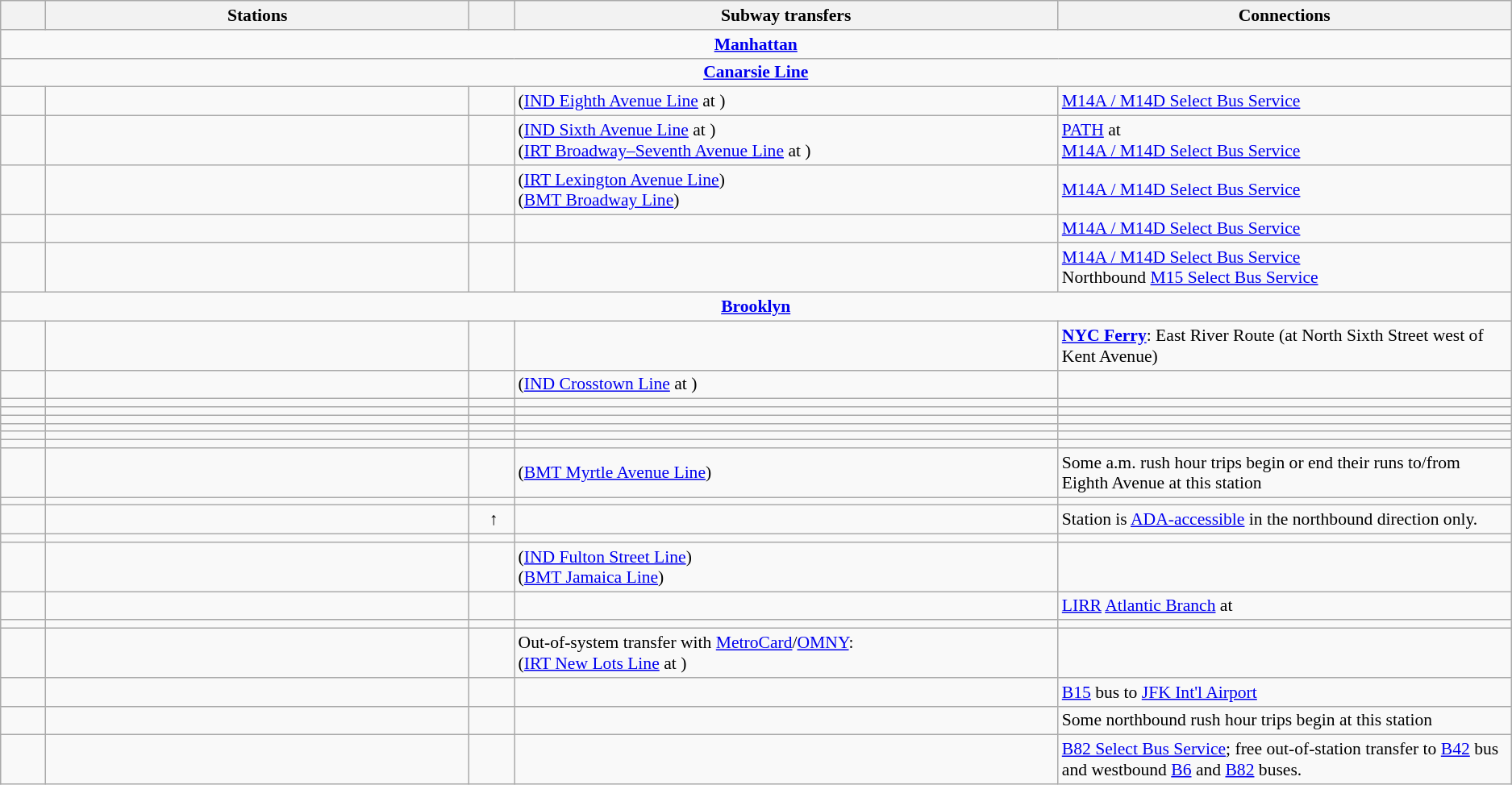<table class="wikitable collapsible" style="font-size:90%" summary="Service information for the L train and its stations, including service times, ADA-accessibility, subway transfers, and non-subway connections.">
<tr>
<th style="width:3%;"></th>
<th style="width:28%;">Stations</th>
<th style="width:3%;"></th>
<th style="width:36%;">Subway transfers</th>
<th style="width:30%;">Connections</th>
</tr>
<tr>
<td style="font-weight:bold; text-align:center" colspan="5"><a href='#'>Manhattan</a></td>
</tr>
<tr>
<td style="font-weight:bold; text-align:center" colspan=5><a href='#'>Canarsie Line</a></td>
</tr>
<tr>
<td align=center></td>
<td></td>
<td align=center></td>
<td> (<a href='#'>IND Eighth Avenue Line</a> at )</td>
<td><a href='#'>M14A / M14D Select Bus Service</a></td>
</tr>
<tr>
<td align=center></td>
<td></td>
<td align=center></td>
<td> (<a href='#'>IND Sixth Avenue Line</a> at )<br> (<a href='#'>IRT Broadway–Seventh Avenue Line</a> at )</td>
<td><a href='#'>PATH</a> at <br><a href='#'>M14A / M14D Select Bus Service</a></td>
</tr>
<tr>
<td align=center></td>
<td></td>
<td align=center></td>
<td> (<a href='#'>IRT Lexington Avenue Line</a>)<br> (<a href='#'>BMT Broadway Line</a>)</td>
<td><a href='#'>M14A / M14D Select Bus Service</a></td>
</tr>
<tr>
<td align=center></td>
<td></td>
<td></td>
<td></td>
<td><a href='#'>M14A / M14D Select Bus Service</a></td>
</tr>
<tr>
<td align=center></td>
<td></td>
<td align=center></td>
<td></td>
<td><a href='#'>M14A / M14D Select Bus Service</a><br>Northbound <a href='#'>M15 Select Bus Service</a></td>
</tr>
<tr>
<td style="font-weight:bold; text-align:center" colspan="5"><a href='#'>Brooklyn</a></td>
</tr>
<tr>
<td align=center></td>
<td></td>
<td align=center></td>
<td></td>
<td> <strong><a href='#'>NYC Ferry</a></strong>: East River Route (at North Sixth Street west of Kent Avenue)</td>
</tr>
<tr>
<td align=center></td>
<td></td>
<td align=center></td>
<td> (<a href='#'>IND Crosstown Line</a> at )</td>
<td></td>
</tr>
<tr>
<td align=center></td>
<td></td>
<td></td>
<td></td>
<td></td>
</tr>
<tr>
<td align=center></td>
<td></td>
<td align=center></td>
<td></td>
<td></td>
</tr>
<tr>
<td align=center></td>
<td></td>
<td></td>
<td></td>
<td></td>
</tr>
<tr>
<td align=center></td>
<td></td>
<td></td>
<td></td>
<td></td>
</tr>
<tr>
<td align=center></td>
<td></td>
<td></td>
<td></td>
<td></td>
</tr>
<tr>
<td align=center></td>
<td></td>
<td></td>
<td></td>
<td></td>
</tr>
<tr>
<td align=center></td>
<td></td>
<td align=center></td>
<td> (<a href='#'>BMT Myrtle Avenue Line</a>)</td>
<td>Some a.m. rush hour trips begin or end their runs to/from Eighth Avenue at this station</td>
</tr>
<tr>
<td align=center></td>
<td></td>
<td></td>
<td></td>
<td></td>
</tr>
<tr>
<td align=center></td>
<td></td>
<td align=center> ↑</td>
<td></td>
<td>Station is <a href='#'>ADA-accessible</a> in the northbound direction only.</td>
</tr>
<tr>
<td align=center></td>
<td></td>
<td></td>
<td></td>
<td></td>
</tr>
<tr>
<td align=center></td>
<td></td>
<td></td>
<td> (<a href='#'>IND Fulton Street Line</a>)<br> (<a href='#'>BMT Jamaica Line</a>)</td>
<td></td>
</tr>
<tr>
<td align=center></td>
<td></td>
<td></td>
<td></td>
<td><a href='#'>LIRR</a> <a href='#'>Atlantic Branch</a> at </td>
</tr>
<tr>
<td align=center></td>
<td></td>
<td></td>
<td></td>
<td></td>
</tr>
<tr>
<td align=center></td>
<td></td>
<td align=center></td>
<td>Out-of-system transfer with <a href='#'>MetroCard</a>/<a href='#'>OMNY</a>:<br> (<a href='#'>IRT New Lots Line</a> at )</td>
<td></td>
</tr>
<tr>
<td align=center></td>
<td></td>
<td></td>
<td></td>
<td><a href='#'>B15</a> bus to <a href='#'>JFK Int'l Airport</a></td>
</tr>
<tr>
<td align=center></td>
<td></td>
<td></td>
<td></td>
<td>Some northbound rush hour trips begin at this station</td>
</tr>
<tr>
<td align=center></td>
<td></td>
<td align=center></td>
<td></td>
<td><a href='#'>B82 Select Bus Service</a>; free out-of-station transfer to <a href='#'>B42</a> bus and westbound <a href='#'>B6</a> and <a href='#'>B82</a> buses.</td>
</tr>
</table>
